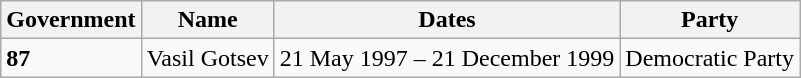<table class="wikitable">
<tr>
<th>Government</th>
<th>Name</th>
<th>Dates</th>
<th>Party</th>
</tr>
<tr>
<td><strong>87</strong></td>
<td>Vasil Gotsev</td>
<td>21 May 1997  –  21 December 1999</td>
<td>Democratic Party</td>
</tr>
</table>
